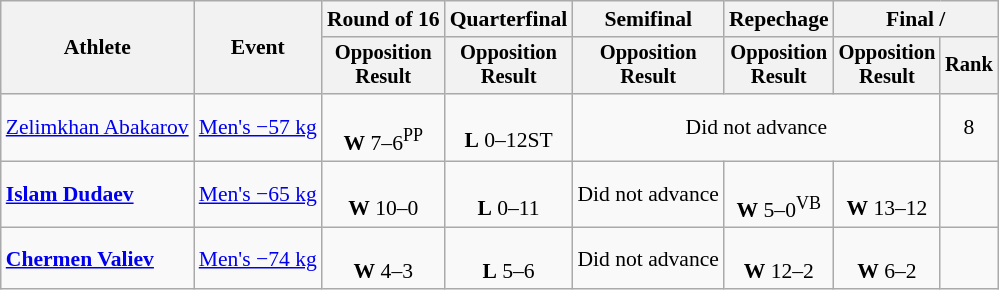<table class="wikitable" style="font-size:90%">
<tr>
<th rowspan=2>Athlete</th>
<th rowspan=2>Event</th>
<th>Round of 16</th>
<th>Quarterfinal</th>
<th>Semifinal</th>
<th>Repechage</th>
<th colspan=2>Final / </th>
</tr>
<tr style="font-size: 95%">
<th>Opposition<br>Result</th>
<th>Opposition<br>Result</th>
<th>Opposition<br>Result</th>
<th>Opposition<br>Result</th>
<th>Opposition<br>Result</th>
<th>Rank</th>
</tr>
<tr align=center>
<td align=left><a href='#'>Zelimkhan Abakarov</a></td>
<td align=left><a href='#'>Men's −57 kg</a></td>
<td><br><strong>W</strong> 7–6<sup>PP</sup></td>
<td><br><strong>L</strong> 0–12ST</td>
<td colspan=3>Did not advance</td>
<td>8</td>
</tr>
<tr align=center>
<td align=left><strong><a href='#'>Islam Dudaev</a></strong></td>
<td align=left><a href='#'>Men's −65 kg</a></td>
<td><br><strong>W</strong> 10–0</td>
<td><br><strong>L</strong> 0–11</td>
<td>Did not advance</td>
<td><br><strong>W</strong> 5–0<sup>VB</sup></td>
<td><br><strong>W</strong> 13–12</td>
<td></td>
</tr>
<tr align=center>
<td align=left><strong><a href='#'>Chermen Valiev</a></strong></td>
<td align=left><a href='#'>Men's −74 kg</a></td>
<td><br><strong>W</strong> 4–3</td>
<td><br><strong>L</strong> 5–6</td>
<td>Did not advance</td>
<td><br><strong>W</strong> 12–2</td>
<td><br><strong>W</strong> 6–2</td>
<td></td>
</tr>
</table>
